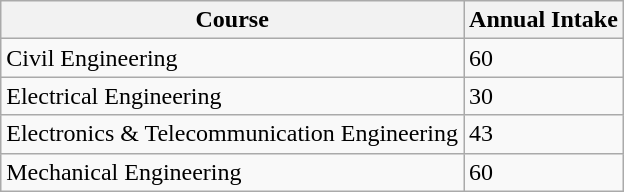<table class="wikitable">
<tr>
<th>Course</th>
<th>Annual Intake</th>
</tr>
<tr>
<td>Civil Engineering</td>
<td>60</td>
</tr>
<tr>
<td>Electrical Engineering</td>
<td>30</td>
</tr>
<tr>
<td>Electronics & Telecommunication Engineering</td>
<td>43</td>
</tr>
<tr>
<td>Mechanical Engineering</td>
<td>60</td>
</tr>
</table>
